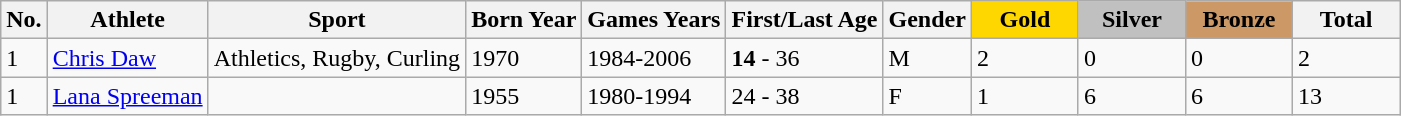<table class="wikitable sortable">
<tr>
<th>No.</th>
<th>Athlete</th>
<th>Sport</th>
<th>Born Year</th>
<th>Games Years</th>
<th>First/Last Age</th>
<th>Gender</th>
<th style="background:gold; width:4.0em; font-weight:bold;">Gold</th>
<th style="background:silver; width:4.0em; font-weight:bold;">Silver</th>
<th style="background:#c96; width:4.0em; font-weight:bold;">Bronze</th>
<th style="width:4.0em;">Total</th>
</tr>
<tr>
<td>1</td>
<td><a href='#'>Chris Daw</a></td>
<td {{>Athletics, Rugby, Curling</td>
<td>1970</td>
<td>1984-2006</td>
<td><strong>14</strong> - 36</td>
<td>M</td>
<td>2</td>
<td>0</td>
<td>0</td>
<td>2</td>
</tr>
<tr>
<td>1</td>
<td><a href='#'>Lana Spreeman</a></td>
<td></td>
<td>1955</td>
<td>1980-1994</td>
<td>24 - 38</td>
<td>F</td>
<td>1</td>
<td>6</td>
<td>6</td>
<td>13</td>
</tr>
</table>
